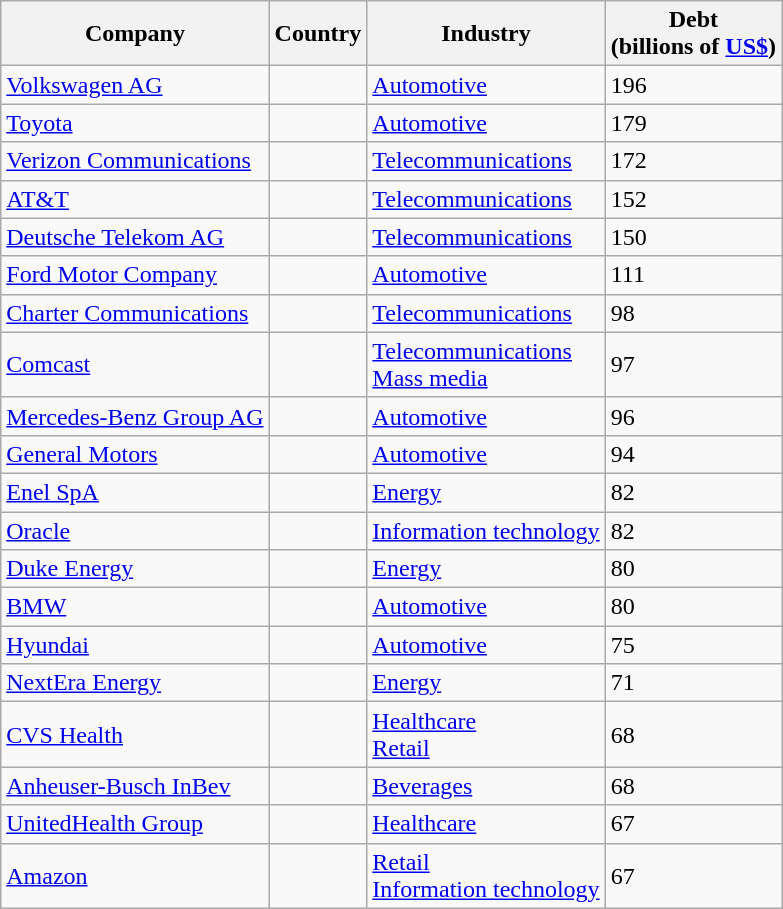<table class="wikitable sortable">
<tr>
<th>Company</th>
<th>Country</th>
<th>Industry</th>
<th>Debt<br>(billions of <a href='#'>US$</a>)</th>
</tr>
<tr>
<td><a href='#'>Volkswagen AG</a></td>
<td></td>
<td><a href='#'>Automotive</a></td>
<td>196</td>
</tr>
<tr>
<td><a href='#'>Toyota</a></td>
<td></td>
<td><a href='#'>Automotive</a></td>
<td>179</td>
</tr>
<tr>
<td><a href='#'>Verizon Communications</a></td>
<td></td>
<td><a href='#'>Telecommunications</a></td>
<td>172</td>
</tr>
<tr>
<td><a href='#'>AT&T</a></td>
<td></td>
<td><a href='#'>Telecommunications</a></td>
<td>152</td>
</tr>
<tr>
<td><a href='#'>Deutsche Telekom AG</a></td>
<td></td>
<td><a href='#'>Telecommunications</a></td>
<td>150</td>
</tr>
<tr>
<td><a href='#'>Ford Motor Company</a></td>
<td></td>
<td><a href='#'>Automotive</a></td>
<td>111</td>
</tr>
<tr>
<td><a href='#'>Charter Communications</a></td>
<td></td>
<td><a href='#'>Telecommunications</a></td>
<td>98</td>
</tr>
<tr>
<td><a href='#'>Comcast</a></td>
<td></td>
<td><a href='#'>Telecommunications</a><br><a href='#'>Mass media</a></td>
<td>97</td>
</tr>
<tr>
<td><a href='#'>Mercedes-Benz Group AG</a></td>
<td></td>
<td><a href='#'>Automotive</a></td>
<td>96</td>
</tr>
<tr>
<td><a href='#'>General Motors</a></td>
<td></td>
<td><a href='#'>Automotive</a></td>
<td>94</td>
</tr>
<tr>
<td><a href='#'>Enel SpA</a></td>
<td></td>
<td><a href='#'>Energy</a></td>
<td>82</td>
</tr>
<tr>
<td><a href='#'>Oracle</a></td>
<td></td>
<td><a href='#'>Information technology</a></td>
<td>82</td>
</tr>
<tr>
<td><a href='#'>Duke Energy</a></td>
<td></td>
<td><a href='#'>Energy</a></td>
<td>80</td>
</tr>
<tr>
<td><a href='#'>BMW</a></td>
<td></td>
<td><a href='#'>Automotive</a></td>
<td>80</td>
</tr>
<tr>
<td><a href='#'>Hyundai</a></td>
<td></td>
<td><a href='#'>Automotive</a></td>
<td>75</td>
</tr>
<tr>
<td><a href='#'>NextEra Energy</a></td>
<td></td>
<td><a href='#'>Energy</a></td>
<td>71</td>
</tr>
<tr>
<td><a href='#'>CVS Health</a></td>
<td></td>
<td><a href='#'>Healthcare</a><br><a href='#'>Retail</a></td>
<td>68</td>
</tr>
<tr>
<td><a href='#'>Anheuser-Busch InBev</a></td>
<td></td>
<td><a href='#'>Beverages</a></td>
<td>68</td>
</tr>
<tr>
<td><a href='#'>UnitedHealth Group</a></td>
<td></td>
<td><a href='#'>Healthcare</a></td>
<td>67</td>
</tr>
<tr>
<td><a href='#'>Amazon</a></td>
<td></td>
<td><a href='#'>Retail</a><br><a href='#'>Information technology</a></td>
<td>67</td>
</tr>
</table>
